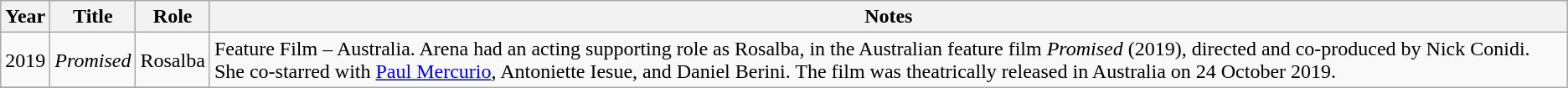<table class="wikitable sortable">
<tr>
<th>Year</th>
<th>Title</th>
<th>Role</th>
<th>Notes</th>
</tr>
<tr>
<td>2019</td>
<td><em>Promised</em></td>
<td>Rosalba</td>
<td rowspan="5">Feature Film – Australia. Arena had an acting supporting role as Rosalba, in the Australian feature film <em>Promised</em> (2019), directed and co-produced by Nick Conidi. She co-starred with <a href='#'>Paul Mercurio</a>, Antoniette Iesue, and Daniel Berini. The film was theatrically released in Australia on 24 October 2019.</td>
</tr>
<tr>
</tr>
</table>
